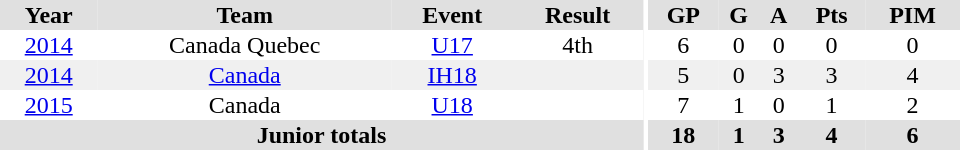<table border="0" cellpadding="1" cellspacing="0" ID="Table3" style="text-align:center; width:40em;">
<tr bgcolor="#e0e0e0">
<th>Year</th>
<th>Team</th>
<th>Event</th>
<th>Result</th>
<th rowspan="99" bgcolor="#ffffff"></th>
<th>GP</th>
<th>G</th>
<th>A</th>
<th>Pts</th>
<th>PIM</th>
</tr>
<tr>
<td><a href='#'>2014</a></td>
<td>Canada Quebec</td>
<td><a href='#'>U17</a></td>
<td>4th</td>
<td>6</td>
<td>0</td>
<td>0</td>
<td>0</td>
<td>0</td>
</tr>
<tr bgcolor="#f0f0f0">
<td><a href='#'>2014</a></td>
<td><a href='#'>Canada</a></td>
<td><a href='#'>IH18</a></td>
<td></td>
<td>5</td>
<td>0</td>
<td>3</td>
<td>3</td>
<td>4</td>
</tr>
<tr>
<td><a href='#'>2015</a></td>
<td>Canada</td>
<td><a href='#'>U18</a></td>
<td></td>
<td>7</td>
<td>1</td>
<td>0</td>
<td>1</td>
<td>2</td>
</tr>
<tr bgcolor="#e0e0e0">
<th colspan="4">Junior totals</th>
<th>18</th>
<th>1</th>
<th>3</th>
<th>4</th>
<th>6</th>
</tr>
</table>
